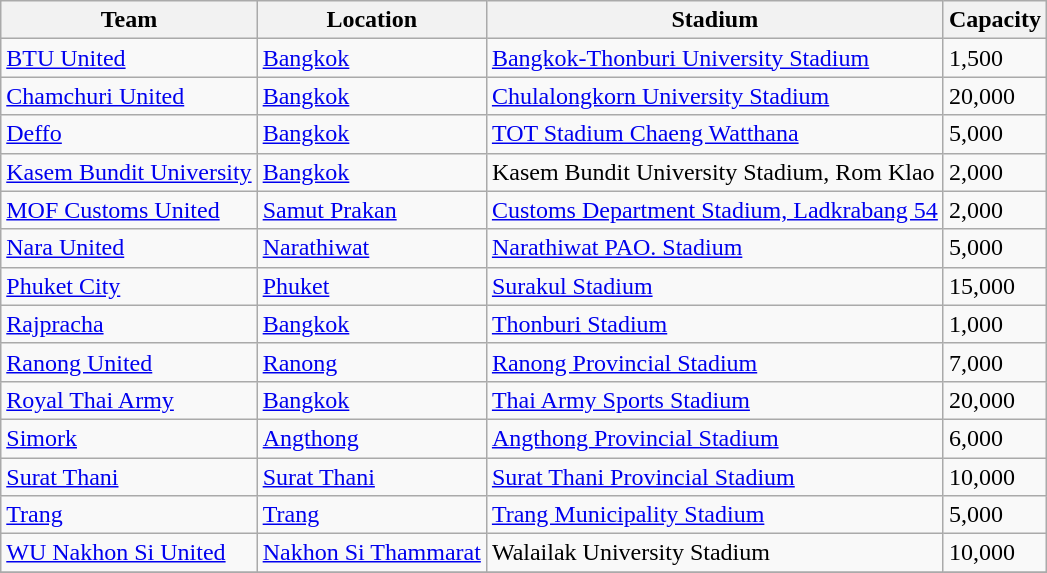<table class="wikitable sortable">
<tr>
<th>Team</th>
<th>Location</th>
<th>Stadium</th>
<th>Capacity</th>
</tr>
<tr>
<td><a href='#'>BTU United</a></td>
<td><a href='#'>Bangkok</a></td>
<td><a href='#'>Bangkok-Thonburi University Stadium</a></td>
<td>1,500</td>
</tr>
<tr>
<td><a href='#'>Chamchuri United</a></td>
<td><a href='#'>Bangkok</a></td>
<td><a href='#'>Chulalongkorn University Stadium</a></td>
<td>20,000</td>
</tr>
<tr>
<td><a href='#'>Deffo</a></td>
<td><a href='#'>Bangkok</a></td>
<td><a href='#'>TOT Stadium Chaeng Watthana</a></td>
<td>5,000</td>
</tr>
<tr>
<td><a href='#'>Kasem Bundit University</a></td>
<td><a href='#'>Bangkok</a></td>
<td>Kasem Bundit University Stadium, Rom Klao</td>
<td>2,000</td>
</tr>
<tr>
<td><a href='#'>MOF Customs United</a></td>
<td><a href='#'>Samut Prakan</a></td>
<td><a href='#'>Customs Department Stadium, Ladkrabang 54</a></td>
<td>2,000</td>
</tr>
<tr>
<td><a href='#'>Nara United</a></td>
<td><a href='#'>Narathiwat</a></td>
<td><a href='#'>Narathiwat PAO. Stadium</a></td>
<td>5,000</td>
</tr>
<tr>
<td><a href='#'>Phuket City</a></td>
<td><a href='#'>Phuket</a></td>
<td><a href='#'>Surakul Stadium</a></td>
<td>15,000</td>
</tr>
<tr>
<td><a href='#'>Rajpracha</a></td>
<td><a href='#'>Bangkok</a></td>
<td><a href='#'>Thonburi Stadium</a></td>
<td>1,000</td>
</tr>
<tr>
<td><a href='#'>Ranong United</a></td>
<td><a href='#'>Ranong</a></td>
<td><a href='#'>Ranong Provincial Stadium</a></td>
<td>7,000</td>
</tr>
<tr>
<td><a href='#'>Royal Thai Army</a></td>
<td><a href='#'>Bangkok</a></td>
<td><a href='#'>Thai Army Sports Stadium</a></td>
<td>20,000</td>
</tr>
<tr>
<td><a href='#'>Simork</a></td>
<td><a href='#'>Angthong</a></td>
<td><a href='#'>Angthong Provincial Stadium</a></td>
<td>6,000</td>
</tr>
<tr>
<td><a href='#'>Surat Thani</a></td>
<td><a href='#'>Surat Thani</a></td>
<td><a href='#'>Surat Thani Provincial Stadium</a></td>
<td>10,000</td>
</tr>
<tr>
<td><a href='#'>Trang</a></td>
<td><a href='#'>Trang</a></td>
<td><a href='#'>Trang Municipality Stadium</a></td>
<td>5,000</td>
</tr>
<tr>
<td><a href='#'>WU Nakhon Si United</a></td>
<td><a href='#'>Nakhon Si Thammarat</a></td>
<td>Walailak University Stadium</td>
<td>10,000</td>
</tr>
<tr>
</tr>
</table>
